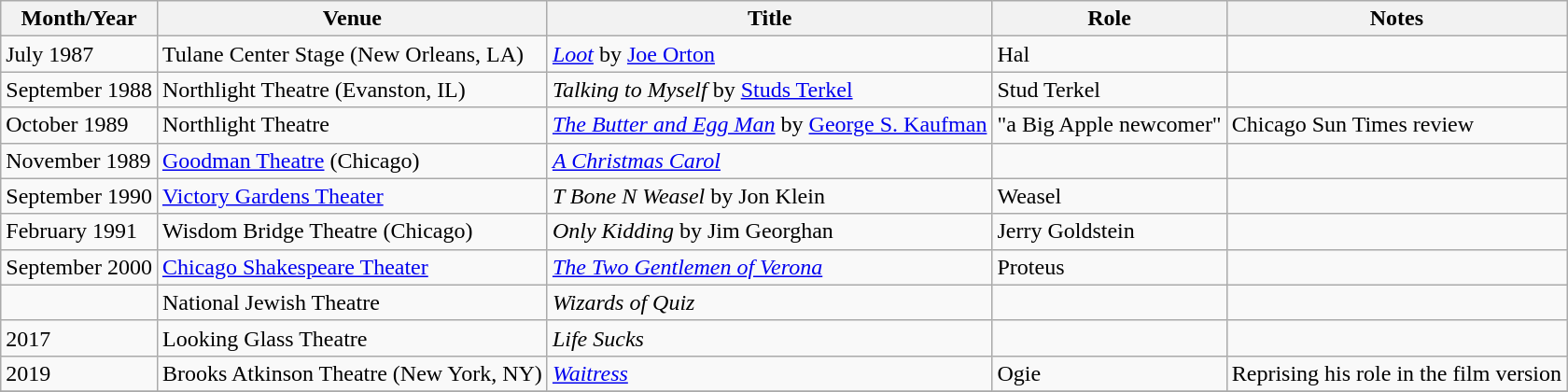<table class="wikitable">
<tr>
<th>Month/Year</th>
<th>Venue</th>
<th>Title</th>
<th>Role</th>
<th>Notes</th>
</tr>
<tr>
<td>July 1987</td>
<td>Tulane Center Stage (New Orleans, LA)</td>
<td><em><a href='#'>Loot</a></em> by <a href='#'>Joe Orton</a></td>
<td>Hal</td>
<td></td>
</tr>
<tr>
<td>September 1988</td>
<td>Northlight Theatre (Evanston, IL)</td>
<td><em>Talking to Myself</em> by <a href='#'>Studs Terkel</a></td>
<td>Stud Terkel</td>
<td></td>
</tr>
<tr>
<td>October 1989</td>
<td>Northlight Theatre</td>
<td><em><a href='#'>The Butter and Egg Man</a></em> by <a href='#'>George S. Kaufman</a></td>
<td>"a Big Apple newcomer"</td>
<td>Chicago Sun Times review</td>
</tr>
<tr>
<td>November 1989</td>
<td><a href='#'>Goodman Theatre</a> (Chicago)</td>
<td><em><a href='#'>A Christmas Carol</a></em></td>
<td></td>
<td></td>
</tr>
<tr>
<td>September 1990</td>
<td><a href='#'>Victory Gardens Theater</a></td>
<td><em>T Bone N Weasel</em> by Jon Klein</td>
<td>Weasel</td>
<td></td>
</tr>
<tr>
<td>February 1991</td>
<td>Wisdom Bridge Theatre (Chicago)</td>
<td><em>Only Kidding</em> by Jim Georghan</td>
<td>Jerry Goldstein</td>
<td></td>
</tr>
<tr>
<td>September 2000</td>
<td><a href='#'>Chicago Shakespeare Theater</a></td>
<td><em><a href='#'>The Two Gentlemen of Verona</a></em></td>
<td>Proteus</td>
<td></td>
</tr>
<tr>
<td></td>
<td>National Jewish Theatre</td>
<td><em>Wizards of Quiz</em></td>
<td></td>
<td></td>
</tr>
<tr>
<td>2017</td>
<td>Looking Glass Theatre</td>
<td><em>Life Sucks</em></td>
<td></td>
<td></td>
</tr>
<tr>
<td>2019</td>
<td>Brooks Atkinson Theatre (New York, NY)</td>
<td><em><a href='#'>Waitress</a></em></td>
<td>Ogie</td>
<td>Reprising his role in the film version</td>
</tr>
<tr>
</tr>
</table>
